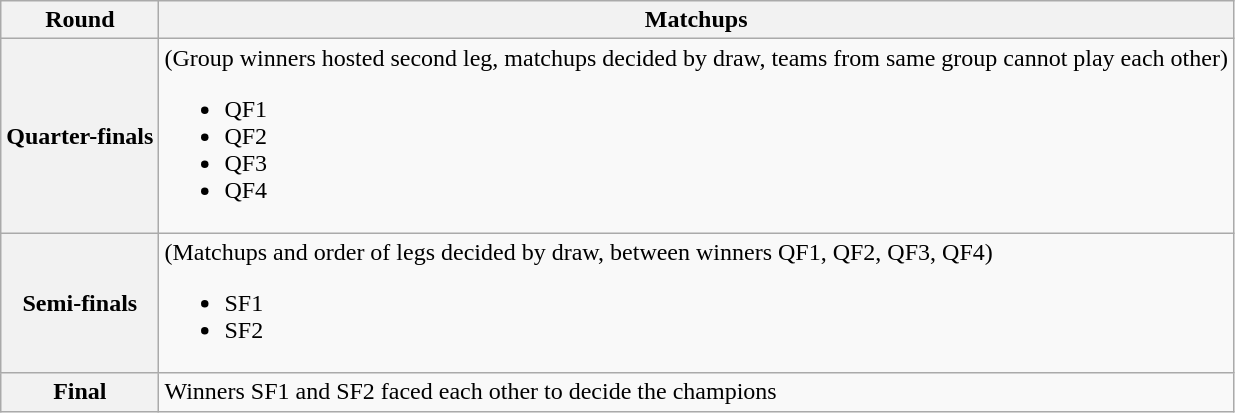<table class=wikitable>
<tr>
<th>Round</th>
<th>Matchups</th>
</tr>
<tr>
<th>Quarter-finals</th>
<td>(Group winners hosted second leg, matchups decided by draw, teams from same group cannot play each other)<br><ul><li>QF1</li><li>QF2</li><li>QF3</li><li>QF4</li></ul></td>
</tr>
<tr>
<th>Semi-finals</th>
<td>(Matchups and order of legs decided by draw, between winners QF1, QF2, QF3, QF4)<br><ul><li>SF1</li><li>SF2</li></ul></td>
</tr>
<tr>
<th>Final</th>
<td>Winners SF1 and SF2 faced each other to decide the champions</td>
</tr>
</table>
